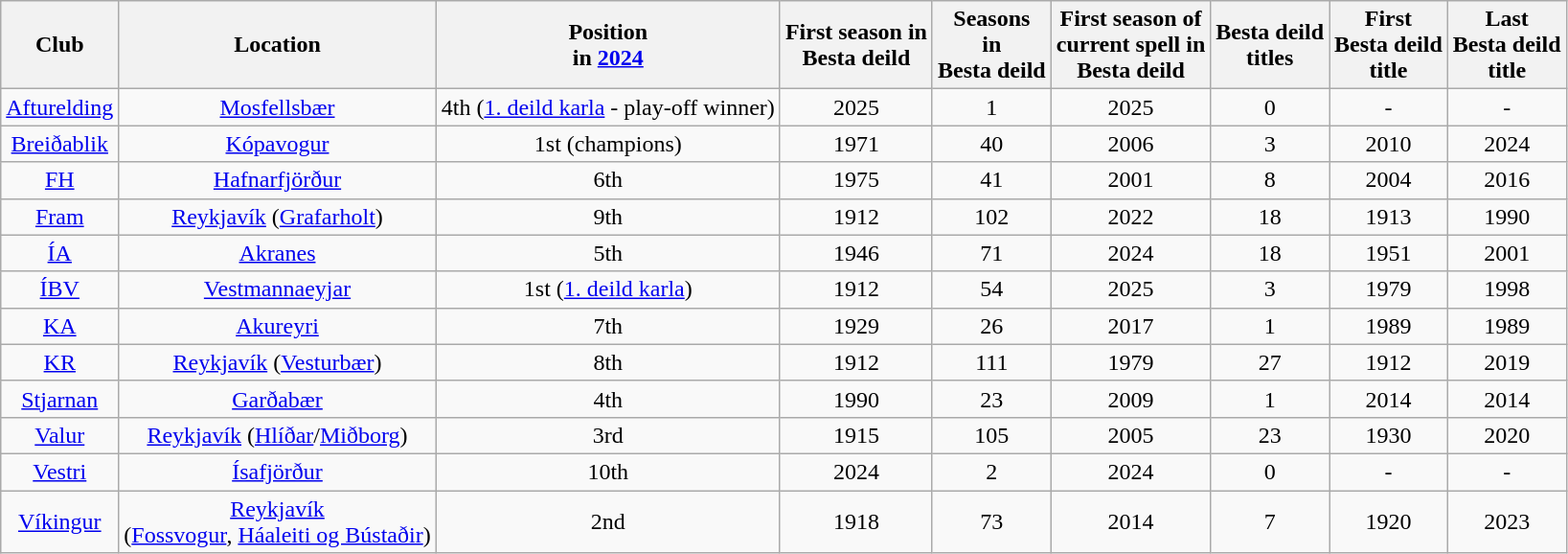<table class="wikitable sortable" style="text-align:center">
<tr>
<th>Club</th>
<th>Location</th>
<th data-sort-type="number">Position<br>in <a href='#'>2024</a></th>
<th>First season in<br>Besta deild</th>
<th>Seasons<br>in <br> Besta deild</th>
<th>First season of<br>current spell in<br>Besta deild</th>
<th>Besta deild<br>titles</th>
<th>First<br>Besta deild <br> title</th>
<th>Last<br>Besta deild <br> title</th>
</tr>
<tr>
<td><a href='#'>Afturelding</a></td>
<td><a href='#'>Mosfellsbær</a></td>
<td>4th (<a href='#'>1. deild karla</a> - play-off winner)</td>
<td>2025</td>
<td>1</td>
<td>2025</td>
<td>0</td>
<td>-</td>
<td>-</td>
</tr>
<tr>
<td><a href='#'>Breiðablik</a></td>
<td><a href='#'>Kópavogur</a></td>
<td>1st (champions)</td>
<td>1971</td>
<td>40</td>
<td>2006</td>
<td>3</td>
<td>2010</td>
<td>2024</td>
</tr>
<tr>
<td><a href='#'>FH</a></td>
<td><a href='#'>Hafnarfjörður</a></td>
<td>6th</td>
<td>1975</td>
<td>41</td>
<td>2001</td>
<td>8</td>
<td>2004</td>
<td>2016</td>
</tr>
<tr>
<td><a href='#'>Fram</a></td>
<td><a href='#'>Reykjavík</a> (<a href='#'>Grafarholt</a>)</td>
<td>9th</td>
<td>1912</td>
<td>102</td>
<td>2022</td>
<td>18</td>
<td>1913</td>
<td>1990</td>
</tr>
<tr>
<td><a href='#'>ÍA</a></td>
<td><a href='#'>Akranes</a></td>
<td>5th</td>
<td>1946</td>
<td>71</td>
<td>2024</td>
<td>18</td>
<td>1951</td>
<td>2001</td>
</tr>
<tr>
<td><a href='#'>ÍBV</a></td>
<td><a href='#'>Vestmannaeyjar</a></td>
<td>1st (<a href='#'>1. deild karla</a>)</td>
<td>1912</td>
<td>54</td>
<td>2025</td>
<td>3</td>
<td>1979</td>
<td>1998</td>
</tr>
<tr>
<td><a href='#'>KA</a></td>
<td><a href='#'>Akureyri</a></td>
<td>7th</td>
<td>1929</td>
<td>26</td>
<td>2017</td>
<td>1</td>
<td>1989</td>
<td>1989</td>
</tr>
<tr>
<td><a href='#'>KR</a></td>
<td><a href='#'>Reykjavík</a> (<a href='#'>Vesturbær</a>)</td>
<td>8th</td>
<td>1912</td>
<td>111</td>
<td>1979</td>
<td>27</td>
<td>1912</td>
<td>2019</td>
</tr>
<tr>
<td><a href='#'>Stjarnan</a></td>
<td><a href='#'>Garðabær</a></td>
<td>4th</td>
<td>1990</td>
<td>23</td>
<td>2009</td>
<td>1</td>
<td>2014</td>
<td>2014</td>
</tr>
<tr>
<td><a href='#'>Valur</a></td>
<td><a href='#'>Reykjavík</a> (<a href='#'>Hlíðar</a>/<a href='#'>Miðborg</a>)</td>
<td>3rd</td>
<td>1915</td>
<td>105</td>
<td>2005</td>
<td>23</td>
<td>1930</td>
<td>2020</td>
</tr>
<tr>
<td><a href='#'>Vestri</a></td>
<td><a href='#'>Ísafjörður</a></td>
<td>10th</td>
<td>2024</td>
<td>2</td>
<td>2024</td>
<td>0</td>
<td>-</td>
<td>-</td>
</tr>
<tr>
<td><a href='#'>Víkingur</a></td>
<td><a href='#'>Reykjavík</a><br> (<a href='#'>Fossvogur</a>, <a href='#'>Háaleiti og Bústaðir</a>)</td>
<td>2nd</td>
<td>1918</td>
<td>73</td>
<td>2014</td>
<td>7</td>
<td>1920</td>
<td>2023</td>
</tr>
</table>
